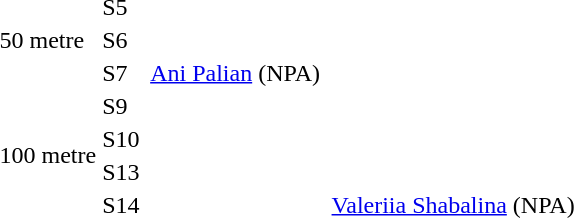<table>
<tr>
<td rowspan=3>50 metre</td>
<td>S5</td>
<td></td>
<td></td>
<td></td>
</tr>
<tr>
<td>S6</td>
<td></td>
<td></td>
<td></td>
</tr>
<tr>
<td>S7</td>
<td><span> </span><a href='#'>Ani Palian</a> <span>(<abbr>NPA</abbr>)</span></td>
<td></td>
<td></td>
</tr>
<tr>
<td rowspan=4>100 metre</td>
<td>S9</td>
<td></td>
<td></td>
<td></td>
</tr>
<tr>
<td>S10</td>
<td></td>
<td></td>
<td></td>
</tr>
<tr>
<td>S13</td>
<td></td>
<td></td>
<td></td>
</tr>
<tr>
<td>S14</td>
<td></td>
<td><span> </span><a href='#'>Valeriia Shabalina</a> <span>(<abbr>NPA</abbr>)</span></td>
<td></td>
</tr>
</table>
